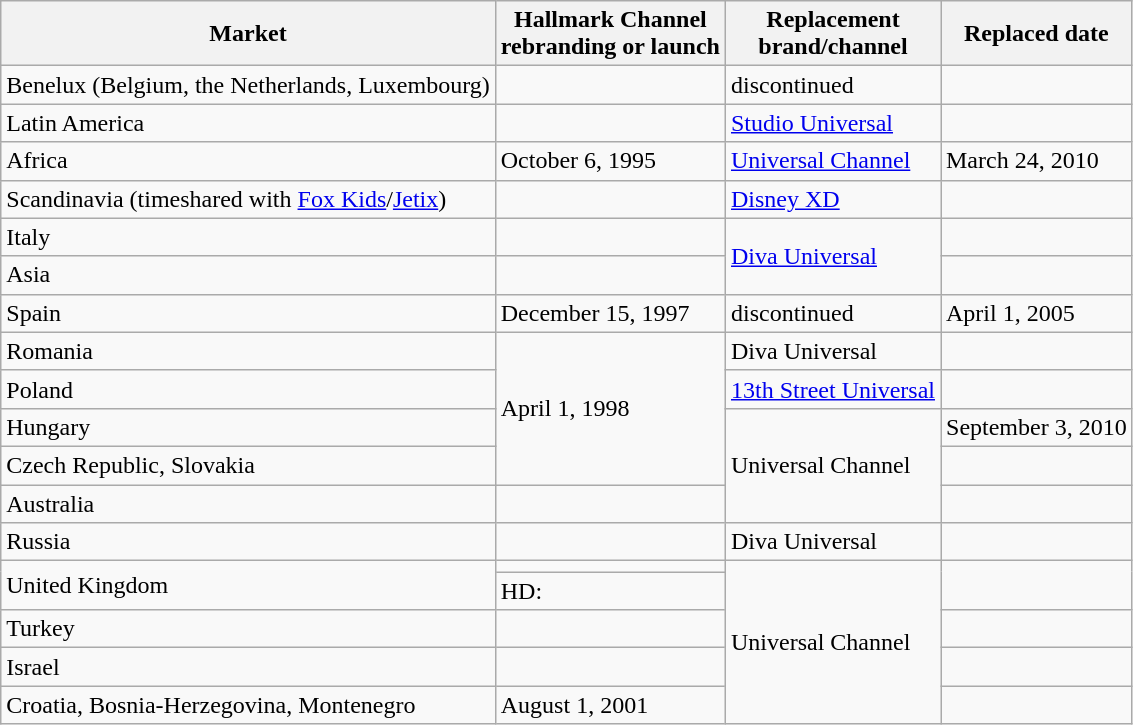<table class="wikitable">
<tr>
<th>Market</th>
<th>Hallmark Channel<br>rebranding or launch</th>
<th>Replacement<br>brand/channel</th>
<th>Replaced date</th>
</tr>
<tr>
<td>Benelux (Belgium, the Netherlands, Luxembourg)</td>
<td></td>
<td>discontinued</td>
<td></td>
</tr>
<tr>
<td>Latin America</td>
<td></td>
<td><a href='#'>Studio Universal</a></td>
<td></td>
</tr>
<tr>
<td>Africa</td>
<td>October 6, 1995</td>
<td><a href='#'>Universal Channel</a></td>
<td>March 24, 2010</td>
</tr>
<tr>
<td>Scandinavia (timeshared with <a href='#'>Fox Kids</a>/<a href='#'>Jetix</a>)</td>
<td></td>
<td><a href='#'>Disney XD</a></td>
<td></td>
</tr>
<tr>
<td>Italy</td>
<td></td>
<td rowspan="2"><a href='#'>Diva Universal</a></td>
<td></td>
</tr>
<tr>
<td>Asia</td>
<td></td>
<td></td>
</tr>
<tr>
<td>Spain</td>
<td>December 15, 1997</td>
<td>discontinued</td>
<td>April 1, 2005</td>
</tr>
<tr>
<td>Romania</td>
<td rowspan="4">April 1, 1998</td>
<td>Diva Universal</td>
<td></td>
</tr>
<tr>
<td>Poland</td>
<td><a href='#'>13th Street Universal</a></td>
<td></td>
</tr>
<tr>
<td>Hungary</td>
<td rowspan="3">Universal Channel</td>
<td>September 3, 2010</td>
</tr>
<tr>
<td>Czech Republic, Slovakia</td>
<td></td>
</tr>
<tr>
<td>Australia</td>
<td></td>
<td></td>
</tr>
<tr>
<td>Russia</td>
<td></td>
<td>Diva Universal</td>
<td></td>
</tr>
<tr>
<td rowspan="2">United Kingdom</td>
<td></td>
<td rowspan="5">Universal Channel</td>
<td rowspan="2"></td>
</tr>
<tr>
<td>HD: </td>
</tr>
<tr>
<td>Turkey</td>
<td></td>
<td></td>
</tr>
<tr>
<td>Israel</td>
<td></td>
<td></td>
</tr>
<tr>
<td>Croatia, Bosnia-Herzegovina, Montenegro</td>
<td>August 1, 2001</td>
<td></td>
</tr>
</table>
